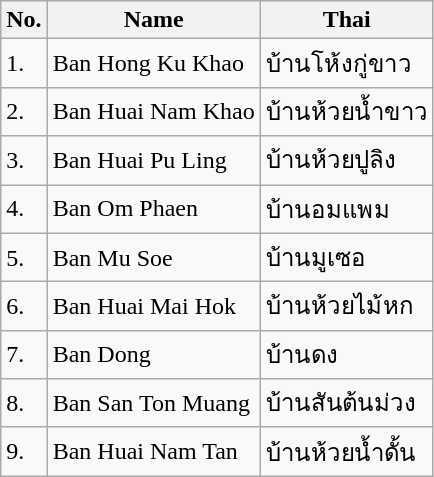<table class="wikitable sortable">
<tr>
<th>No.</th>
<th>Name</th>
<th>Thai</th>
</tr>
<tr>
<td>1.</td>
<td>Ban Hong Ku Khao</td>
<td>บ้านโห้งกู่ขาว</td>
</tr>
<tr>
<td>2.</td>
<td>Ban Huai Nam Khao</td>
<td>บ้านห้วยน้ำขาว</td>
</tr>
<tr>
<td>3.</td>
<td>Ban Huai Pu Ling</td>
<td>บ้านห้วยปูลิง</td>
</tr>
<tr>
<td>4.</td>
<td>Ban Om Phaen</td>
<td>บ้านอมแพม</td>
</tr>
<tr>
<td>5.</td>
<td>Ban Mu Soe</td>
<td>บ้านมูเซอ</td>
</tr>
<tr>
<td>6.</td>
<td>Ban Huai Mai Hok</td>
<td>บ้านห้วยไม้หก</td>
</tr>
<tr>
<td>7.</td>
<td>Ban Dong</td>
<td>บ้านดง</td>
</tr>
<tr>
<td>8.</td>
<td>Ban San Ton Muang</td>
<td>บ้านสันต้นม่วง</td>
</tr>
<tr>
<td>9.</td>
<td>Ban Huai Nam Tan</td>
<td>บ้านห้วยน้ำดั้น</td>
</tr>
</table>
